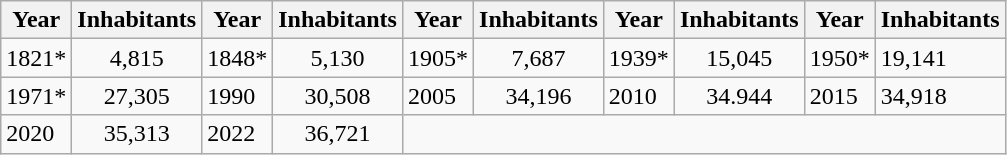<table class="wikitable">
<tr>
<th align="center">Year</th>
<th>Inhabitants</th>
<th>Year</th>
<th>Inhabitants</th>
<th>Year</th>
<th>Inhabitants</th>
<th>Year</th>
<th>Inhabitants</th>
<th>Year</th>
<th>Inhabitants</th>
</tr>
<tr>
<td>1821*</td>
<td align="center">4,815</td>
<td>1848*</td>
<td align="center">5,130</td>
<td>1905*</td>
<td align="center">7,687</td>
<td>1939*</td>
<td align="center">15,045</td>
<td>1950*</td>
<td>19,141</td>
</tr>
<tr>
<td>1971*</td>
<td align="center">27,305</td>
<td>1990</td>
<td align="center">30,508</td>
<td>2005</td>
<td align="center">34,196</td>
<td>2010</td>
<td align="center">34.944</td>
<td>2015</td>
<td>34,918</td>
</tr>
<tr>
<td>2020</td>
<td align="center">35,313</td>
<td>2022</td>
<td align="center">36,721</td>
</tr>
</table>
